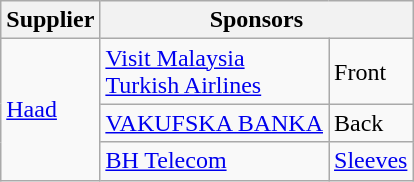<table class="wikitable">
<tr>
<th>Supplier</th>
<th colspan=2>Sponsors</th>
</tr>
<tr>
<td rowspan=3> <a href='#'>Haad</a></td>
<td> <a href='#'>Visit Malaysia</a><br> <a href='#'>Turkish Airlines</a></td>
<td>Front</td>
</tr>
<tr>
<td> <a href='#'>VAKUFSKA BANKA</a></td>
<td>Back</td>
</tr>
<tr>
<td> <a href='#'>BH Telecom</a></td>
<td><a href='#'>Sleeves</a></td>
</tr>
</table>
